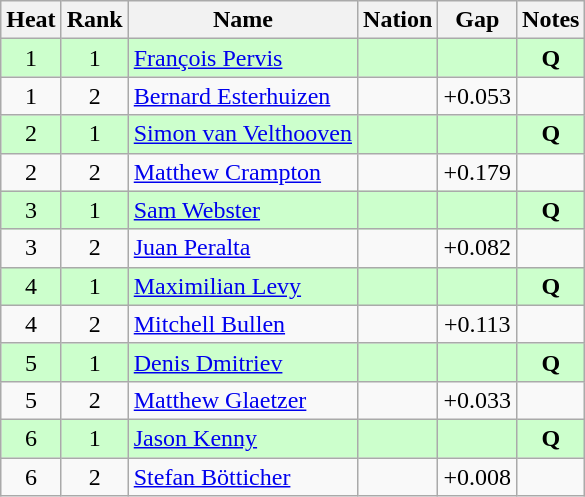<table class="wikitable sortable" style="text-align:center">
<tr>
<th>Heat</th>
<th>Rank</th>
<th>Name</th>
<th>Nation</th>
<th>Gap</th>
<th>Notes</th>
</tr>
<tr bgcolor=ccffcc>
<td>1</td>
<td>1</td>
<td align=left><a href='#'>François Pervis</a></td>
<td align=left></td>
<td></td>
<td><strong>Q</strong></td>
</tr>
<tr>
<td>1</td>
<td>2</td>
<td align=left><a href='#'>Bernard Esterhuizen</a></td>
<td align=left></td>
<td>+0.053</td>
<td></td>
</tr>
<tr bgcolor=ccffcc>
<td>2</td>
<td>1</td>
<td align=left><a href='#'>Simon van Velthooven</a></td>
<td align=left></td>
<td></td>
<td><strong>Q</strong></td>
</tr>
<tr>
<td>2</td>
<td>2</td>
<td align=left><a href='#'>Matthew Crampton</a></td>
<td align=left></td>
<td>+0.179</td>
<td></td>
</tr>
<tr bgcolor=ccffcc>
<td>3</td>
<td>1</td>
<td align=left><a href='#'>Sam Webster</a></td>
<td align=left></td>
<td></td>
<td><strong>Q</strong></td>
</tr>
<tr>
<td>3</td>
<td>2</td>
<td align=left><a href='#'>Juan Peralta</a></td>
<td align=left></td>
<td>+0.082</td>
<td></td>
</tr>
<tr bgcolor=ccffcc>
<td>4</td>
<td>1</td>
<td align=left><a href='#'>Maximilian Levy</a></td>
<td align=left></td>
<td></td>
<td><strong>Q</strong></td>
</tr>
<tr>
<td>4</td>
<td>2</td>
<td align=left><a href='#'>Mitchell Bullen</a></td>
<td align=left></td>
<td>+0.113</td>
<td></td>
</tr>
<tr bgcolor=ccffcc>
<td>5</td>
<td>1</td>
<td align=left><a href='#'>Denis Dmitriev</a></td>
<td align=left></td>
<td></td>
<td><strong>Q</strong></td>
</tr>
<tr>
<td>5</td>
<td>2</td>
<td align=left><a href='#'>Matthew Glaetzer</a></td>
<td align=left></td>
<td>+0.033</td>
<td></td>
</tr>
<tr bgcolor=ccffcc>
<td>6</td>
<td>1</td>
<td align=left><a href='#'>Jason Kenny</a></td>
<td align=left></td>
<td></td>
<td><strong>Q</strong></td>
</tr>
<tr>
<td>6</td>
<td>2</td>
<td align=left><a href='#'>Stefan Bötticher</a></td>
<td align=left></td>
<td>+0.008</td>
<td></td>
</tr>
</table>
